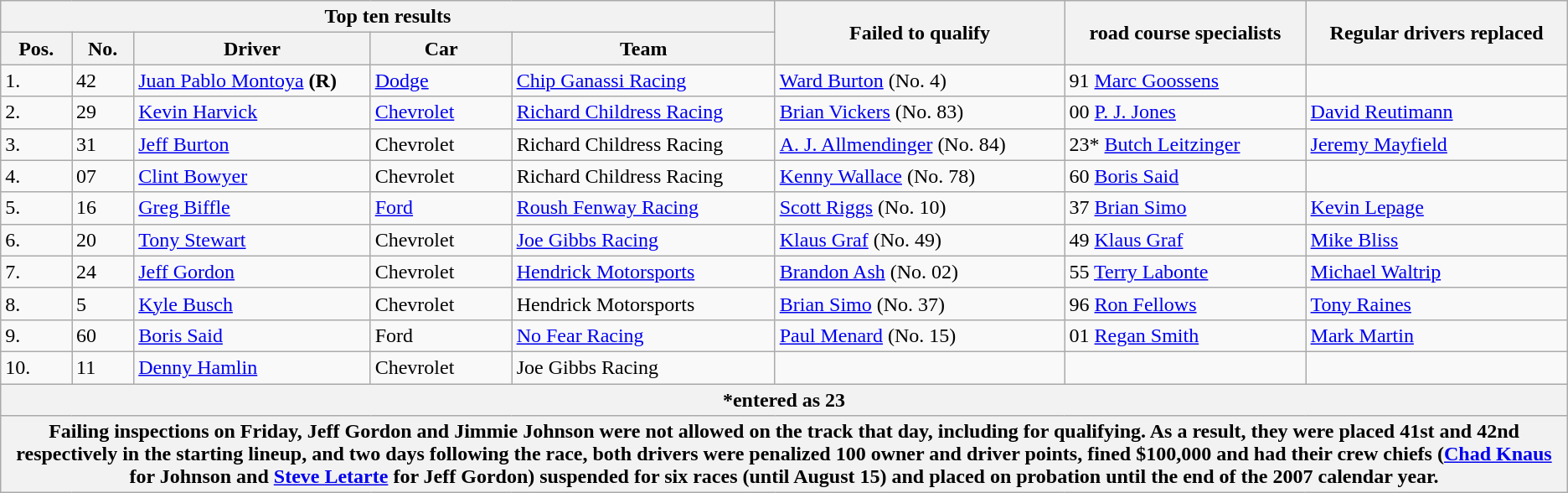<table class="wikitable">
<tr>
<th colspan=5>Top ten results</th>
<th rowspan=2>Failed to qualify</th>
<th rowspan=2><strong>road course specialists</strong></th>
<th rowspan=2><strong>Regular drivers replaced</strong></th>
</tr>
<tr>
<th>Pos.</th>
<th>No.</th>
<th>Driver</th>
<th>Car</th>
<th>Team</th>
</tr>
<tr>
<td>1.</td>
<td>42</td>
<td><a href='#'>Juan Pablo Montoya</a> <strong>(R)</strong></td>
<td><a href='#'>Dodge</a></td>
<td><a href='#'>Chip Ganassi Racing</a></td>
<td><a href='#'>Ward Burton</a> (No. 4)</td>
<td>91 <a href='#'>Marc Goossens</a></td>
<td></td>
</tr>
<tr>
<td>2.</td>
<td>29</td>
<td><a href='#'>Kevin Harvick</a></td>
<td><a href='#'>Chevrolet</a></td>
<td><a href='#'>Richard Childress Racing</a></td>
<td><a href='#'>Brian Vickers</a> (No. 83)</td>
<td>00 <a href='#'>P. J. Jones</a></td>
<td><a href='#'>David Reutimann</a></td>
</tr>
<tr>
<td>3.</td>
<td>31</td>
<td><a href='#'>Jeff Burton</a></td>
<td>Chevrolet</td>
<td>Richard Childress Racing</td>
<td><a href='#'>A. J. Allmendinger</a> (No. 84)</td>
<td>23* <a href='#'>Butch Leitzinger</a></td>
<td><a href='#'>Jeremy Mayfield</a></td>
</tr>
<tr>
<td>4.</td>
<td>07</td>
<td><a href='#'>Clint Bowyer</a></td>
<td>Chevrolet</td>
<td>Richard Childress Racing</td>
<td><a href='#'>Kenny Wallace</a> (No. 78)</td>
<td>60 <a href='#'>Boris Said</a></td>
<td></td>
</tr>
<tr>
<td>5.</td>
<td>16</td>
<td><a href='#'>Greg Biffle</a></td>
<td><a href='#'>Ford</a></td>
<td><a href='#'>Roush Fenway Racing</a></td>
<td><a href='#'>Scott Riggs</a> (No. 10)</td>
<td>37 <a href='#'>Brian Simo</a></td>
<td><a href='#'>Kevin Lepage</a></td>
</tr>
<tr>
<td>6.</td>
<td>20</td>
<td><a href='#'>Tony Stewart</a></td>
<td>Chevrolet</td>
<td><a href='#'>Joe Gibbs Racing</a></td>
<td><a href='#'>Klaus Graf</a> (No. 49)</td>
<td>49 <a href='#'>Klaus Graf</a></td>
<td><a href='#'>Mike Bliss</a></td>
</tr>
<tr>
<td>7.</td>
<td>24</td>
<td><a href='#'>Jeff Gordon</a></td>
<td>Chevrolet</td>
<td><a href='#'>Hendrick Motorsports</a></td>
<td><a href='#'>Brandon Ash</a> (No. 02)</td>
<td>55 <a href='#'>Terry Labonte</a></td>
<td><a href='#'>Michael Waltrip</a></td>
</tr>
<tr>
<td>8.</td>
<td>5</td>
<td><a href='#'>Kyle Busch</a></td>
<td>Chevrolet</td>
<td>Hendrick Motorsports</td>
<td><a href='#'>Brian Simo</a> (No. 37)</td>
<td>96 <a href='#'>Ron Fellows</a></td>
<td><a href='#'>Tony Raines</a></td>
</tr>
<tr>
<td>9.</td>
<td>60</td>
<td><a href='#'>Boris Said</a></td>
<td>Ford</td>
<td><a href='#'>No Fear Racing</a></td>
<td><a href='#'>Paul Menard</a> (No. 15)</td>
<td>01 <a href='#'>Regan Smith</a></td>
<td><a href='#'>Mark Martin</a></td>
</tr>
<tr>
<td>10.</td>
<td>11</td>
<td><a href='#'>Denny Hamlin</a></td>
<td>Chevrolet</td>
<td>Joe Gibbs Racing</td>
<td></td>
<td></td>
<td></td>
</tr>
<tr>
<th colspan=8>*entered as 23</th>
</tr>
<tr>
<th colspan=8>Failing inspections on Friday, Jeff Gordon and Jimmie Johnson were not allowed on the track that day, including for qualifying. As a result, they were placed 41st and 42nd respectively in the starting lineup, and two days following the race, both drivers were penalized 100 owner and driver points, fined $100,000 and had their crew chiefs (<a href='#'>Chad Knaus</a> for Johnson and <a href='#'>Steve Letarte</a> for Jeff Gordon) suspended for six races (until August 15) and placed on probation until the end of the 2007 calendar year.</th>
</tr>
</table>
